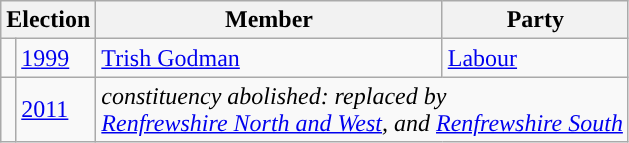<table class="wikitable">
<tr>
<th colspan="2">Election</th>
<th>Member</th>
<th>Party</th>
</tr>
<tr>
<td style="background-color: "></td>
<td><a href='#'>1999</a></td>
<td><a href='#'>Trish Godman</a></td>
<td><a href='#'>Labour</a></td>
</tr>
<tr>
<td style="background-color:"></td>
<td><a href='#'>2011</a></td>
<td colspan="3"><em>constituency abolished: replaced by <br><a href='#'>Renfrewshire North and West</a>, and <a href='#'>Renfrewshire South</a></em></td>
</tr>
</table>
